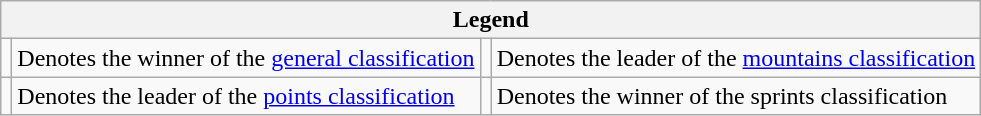<table class="wikitable">
<tr>
<th colspan="4">Legend</th>
</tr>
<tr>
<td></td>
<td>Denotes the winner of the <a href='#'>general classification</a></td>
<td></td>
<td>Denotes the leader of the <a href='#'>mountains classification</a></td>
</tr>
<tr>
<td></td>
<td>Denotes the leader of the <a href='#'>points classification</a></td>
<td></td>
<td>Denotes the winner of the sprints classification</td>
</tr>
</table>
